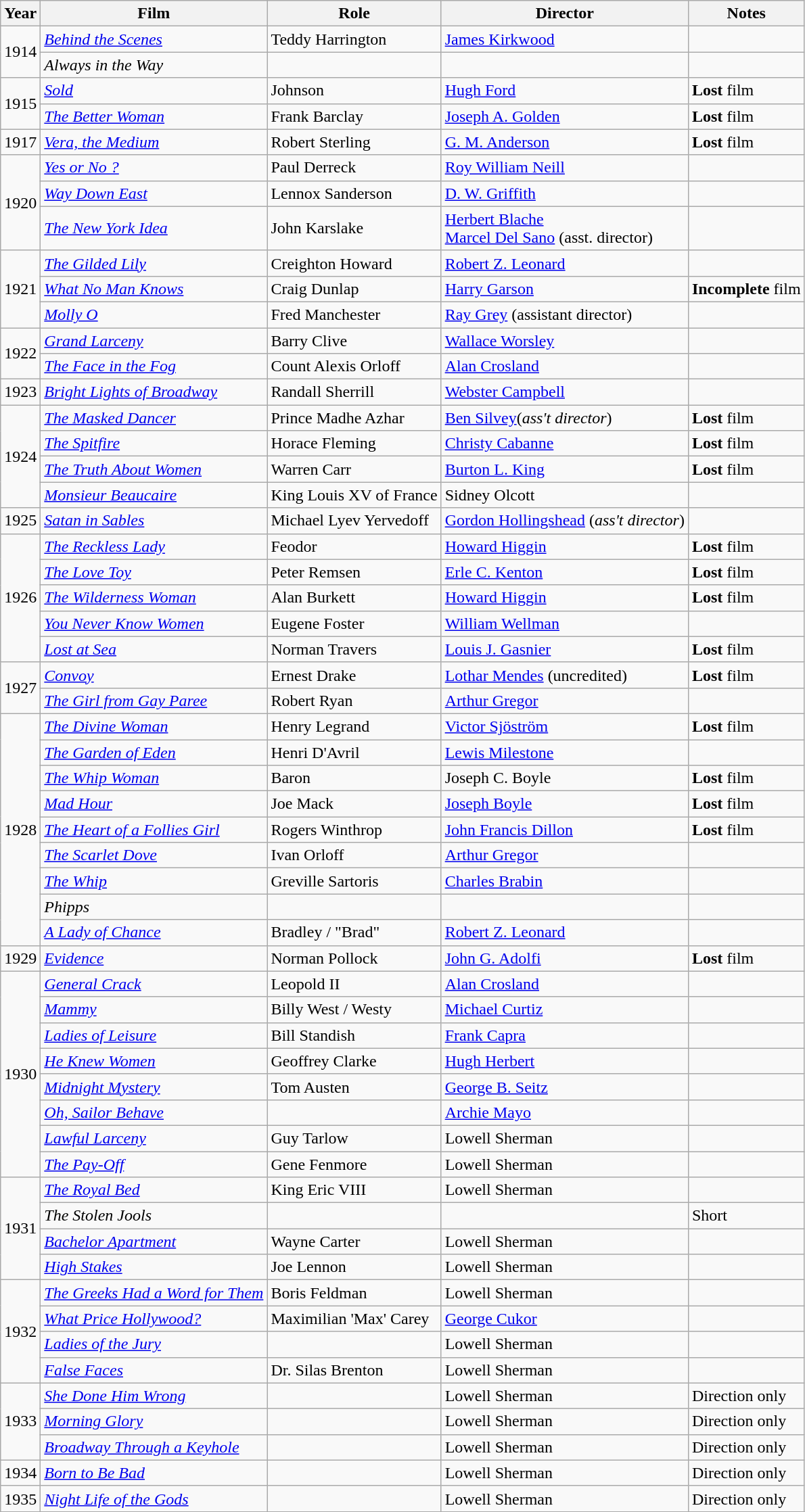<table class="wikitable sortable">
<tr>
<th>Year</th>
<th>Film</th>
<th>Role</th>
<th>Director</th>
<th class="unsortable">Notes</th>
</tr>
<tr>
<td rowspan=2>1914</td>
<td><em><a href='#'>Behind the Scenes</a></em></td>
<td>Teddy Harrington</td>
<td><a href='#'>James Kirkwood</a></td>
<td></td>
</tr>
<tr>
<td><em>Always in the Way</em></td>
<td></td>
<td></td>
<td></td>
</tr>
<tr>
<td rowspan=2>1915</td>
<td><em><a href='#'>Sold</a></em></td>
<td>Johnson</td>
<td><a href='#'>Hugh Ford</a></td>
<td><strong>Lost</strong> film</td>
</tr>
<tr>
<td><em><a href='#'>The Better Woman</a></em></td>
<td>Frank Barclay</td>
<td><a href='#'>Joseph A. Golden</a></td>
<td><strong>Lost</strong> film</td>
</tr>
<tr>
<td>1917</td>
<td><em><a href='#'>Vera, the Medium</a></em></td>
<td>Robert Sterling</td>
<td><a href='#'>G. M. Anderson</a></td>
<td><strong>Lost</strong> film</td>
</tr>
<tr>
<td rowspan=3>1920</td>
<td><em><a href='#'>Yes or No ?</a></em></td>
<td>Paul Derreck</td>
<td><a href='#'>Roy William Neill</a></td>
<td></td>
</tr>
<tr>
<td><em><a href='#'>Way Down East</a></em></td>
<td>Lennox Sanderson</td>
<td><a href='#'>D. W. Griffith</a></td>
<td></td>
</tr>
<tr>
<td><em><a href='#'>The New York Idea</a></em></td>
<td>John Karslake</td>
<td><a href='#'>Herbert Blache</a> <br> <a href='#'>Marcel Del Sano</a> (asst. director)</td>
<td></td>
</tr>
<tr>
<td rowspan=3>1921</td>
<td><em><a href='#'>The Gilded Lily</a></em></td>
<td>Creighton Howard</td>
<td><a href='#'>Robert Z. Leonard</a></td>
<td></td>
</tr>
<tr>
<td><em><a href='#'>What No Man Knows</a></em></td>
<td>Craig Dunlap</td>
<td><a href='#'>Harry Garson</a></td>
<td><strong>Incomplete</strong> film</td>
</tr>
<tr>
<td><em><a href='#'>Molly O</a></em></td>
<td>Fred Manchester</td>
<td><a href='#'>Ray Grey</a> (assistant director)</td>
<td></td>
</tr>
<tr>
<td rowspan=2>1922</td>
<td><em><a href='#'>Grand Larceny</a></em></td>
<td>Barry Clive</td>
<td><a href='#'>Wallace Worsley</a></td>
<td></td>
</tr>
<tr>
<td><em><a href='#'>The Face in the Fog</a></em></td>
<td>Count Alexis Orloff</td>
<td><a href='#'>Alan Crosland</a></td>
<td></td>
</tr>
<tr>
<td>1923</td>
<td><em><a href='#'>Bright Lights of Broadway</a></em></td>
<td>Randall Sherrill</td>
<td><a href='#'>Webster Campbell</a></td>
<td></td>
</tr>
<tr>
<td rowspan=4>1924</td>
<td><em><a href='#'>The Masked Dancer</a></em></td>
<td>Prince Madhe Azhar</td>
<td><a href='#'>Ben Silvey</a>(<em>ass't director</em>)</td>
<td><strong>Lost</strong> film</td>
</tr>
<tr>
<td><em><a href='#'>The Spitfire</a></em></td>
<td>Horace Fleming</td>
<td><a href='#'>Christy Cabanne</a></td>
<td><strong>Lost</strong> film</td>
</tr>
<tr>
<td><em><a href='#'>The Truth About Women</a></em></td>
<td>Warren Carr</td>
<td><a href='#'>Burton L. King</a></td>
<td><strong>Lost</strong> film</td>
</tr>
<tr>
<td><em><a href='#'>Monsieur Beaucaire</a></em></td>
<td>King Louis XV of France</td>
<td>Sidney Olcott</td>
<td></td>
</tr>
<tr>
<td>1925</td>
<td><em><a href='#'>Satan in Sables</a></em></td>
<td>Michael Lyev Yervedoff</td>
<td><a href='#'>Gordon Hollingshead</a> (<em>ass't director</em>)</td>
<td></td>
</tr>
<tr>
<td rowspan=5>1926</td>
<td><em><a href='#'>The Reckless Lady</a></em></td>
<td>Feodor</td>
<td><a href='#'>Howard Higgin</a></td>
<td><strong>Lost</strong> film</td>
</tr>
<tr>
<td><em><a href='#'>The Love Toy</a></em></td>
<td>Peter Remsen</td>
<td><a href='#'>Erle C. Kenton</a></td>
<td><strong>Lost</strong> film</td>
</tr>
<tr>
<td><em><a href='#'>The Wilderness Woman</a></em></td>
<td>Alan Burkett</td>
<td><a href='#'>Howard Higgin</a></td>
<td><strong>Lost</strong> film</td>
</tr>
<tr>
<td><em><a href='#'>You Never Know Women</a></em></td>
<td>Eugene Foster</td>
<td><a href='#'>William Wellman</a></td>
<td></td>
</tr>
<tr>
<td><em><a href='#'>Lost at Sea</a></em></td>
<td>Norman Travers</td>
<td><a href='#'>Louis J. Gasnier</a></td>
<td><strong>Lost</strong> film</td>
</tr>
<tr>
<td rowspan=2>1927</td>
<td><em><a href='#'>Convoy</a></em></td>
<td>Ernest Drake</td>
<td><a href='#'>Lothar Mendes</a> (uncredited)</td>
<td><strong>Lost</strong> film</td>
</tr>
<tr>
<td><em><a href='#'>The Girl from Gay Paree</a></em></td>
<td>Robert Ryan</td>
<td><a href='#'>Arthur Gregor</a></td>
<td></td>
</tr>
<tr>
<td rowspan=9>1928</td>
<td><em><a href='#'>The Divine Woman</a></em></td>
<td>Henry Legrand</td>
<td><a href='#'>Victor Sjöström</a></td>
<td><strong>Lost</strong> film</td>
</tr>
<tr>
<td><em><a href='#'>The Garden of Eden</a></em></td>
<td>Henri D'Avril</td>
<td><a href='#'>Lewis Milestone</a></td>
<td></td>
</tr>
<tr>
<td><em><a href='#'>The Whip Woman</a></em></td>
<td>Baron</td>
<td>Joseph C. Boyle</td>
<td><strong>Lost</strong> film</td>
</tr>
<tr>
<td><em><a href='#'>Mad Hour</a></em></td>
<td>Joe Mack</td>
<td><a href='#'>Joseph Boyle</a></td>
<td><strong>Lost</strong> film</td>
</tr>
<tr>
<td><em><a href='#'>The Heart of a Follies Girl</a></em></td>
<td>Rogers Winthrop</td>
<td><a href='#'>John Francis Dillon</a></td>
<td><strong>Lost</strong> film</td>
</tr>
<tr>
<td><em><a href='#'>The Scarlet Dove</a></em></td>
<td>Ivan Orloff</td>
<td><a href='#'>Arthur Gregor</a></td>
<td></td>
</tr>
<tr>
<td><em><a href='#'>The Whip</a></em></td>
<td>Greville Sartoris</td>
<td><a href='#'>Charles Brabin</a></td>
<td></td>
</tr>
<tr>
<td><em>Phipps</em></td>
<td></td>
<td></td>
<td></td>
</tr>
<tr>
<td><em><a href='#'>A Lady of Chance</a></em></td>
<td>Bradley / "Brad"</td>
<td><a href='#'>Robert Z. Leonard</a></td>
<td></td>
</tr>
<tr>
<td>1929</td>
<td><em><a href='#'>Evidence</a></em></td>
<td>Norman Pollock</td>
<td><a href='#'>John G. Adolfi</a></td>
<td><strong>Lost</strong> film</td>
</tr>
<tr>
<td rowspan=8>1930</td>
<td><em><a href='#'>General Crack</a></em></td>
<td>Leopold II</td>
<td><a href='#'>Alan Crosland</a></td>
<td></td>
</tr>
<tr>
<td><em><a href='#'>Mammy</a></em></td>
<td>Billy West / Westy</td>
<td><a href='#'>Michael Curtiz</a></td>
<td></td>
</tr>
<tr>
<td><em><a href='#'>Ladies of Leisure</a></em></td>
<td>Bill Standish</td>
<td><a href='#'>Frank Capra</a></td>
<td></td>
</tr>
<tr>
<td><em><a href='#'>He Knew Women</a></em></td>
<td>Geoffrey Clarke</td>
<td><a href='#'>Hugh Herbert</a></td>
<td></td>
</tr>
<tr>
<td><em><a href='#'>Midnight Mystery</a></em></td>
<td>Tom Austen</td>
<td><a href='#'>George B. Seitz</a></td>
<td></td>
</tr>
<tr>
<td><em><a href='#'>Oh, Sailor Behave</a></em></td>
<td></td>
<td><a href='#'>Archie Mayo</a></td>
<td></td>
</tr>
<tr>
<td><em><a href='#'>Lawful Larceny</a></em></td>
<td>Guy Tarlow</td>
<td>Lowell Sherman</td>
<td></td>
</tr>
<tr>
<td><em><a href='#'>The Pay-Off</a></em></td>
<td>Gene Fenmore</td>
<td>Lowell Sherman</td>
<td></td>
</tr>
<tr>
<td rowspan=4>1931</td>
<td><em><a href='#'>The Royal Bed</a></em></td>
<td>King Eric VIII</td>
<td>Lowell Sherman</td>
<td></td>
</tr>
<tr>
<td><em>The Stolen Jools</em></td>
<td></td>
<td></td>
<td>Short</td>
</tr>
<tr>
<td><em><a href='#'>Bachelor Apartment</a></em></td>
<td>Wayne Carter</td>
<td>Lowell Sherman</td>
<td></td>
</tr>
<tr>
<td><em><a href='#'>High Stakes</a></em></td>
<td>Joe Lennon</td>
<td>Lowell Sherman</td>
<td></td>
</tr>
<tr>
<td rowspan=4>1932</td>
<td><em><a href='#'>The Greeks Had a Word for Them</a></em></td>
<td>Boris Feldman</td>
<td>Lowell Sherman</td>
<td></td>
</tr>
<tr>
<td><em><a href='#'>What Price Hollywood?</a></em></td>
<td>Maximilian 'Max' Carey</td>
<td><a href='#'>George Cukor</a></td>
<td></td>
</tr>
<tr>
<td><em><a href='#'>Ladies of the Jury</a></em></td>
<td></td>
<td>Lowell Sherman</td>
<td></td>
</tr>
<tr>
<td><em><a href='#'>False Faces</a></em></td>
<td>Dr. Silas Brenton</td>
<td>Lowell Sherman</td>
<td></td>
</tr>
<tr>
<td rowspan=3>1933</td>
<td><em><a href='#'>She Done Him Wrong</a></em></td>
<td></td>
<td>Lowell Sherman</td>
<td>Direction only</td>
</tr>
<tr>
<td><em><a href='#'>Morning Glory</a></em></td>
<td></td>
<td>Lowell Sherman</td>
<td>Direction only</td>
</tr>
<tr>
<td><em><a href='#'>Broadway Through a Keyhole</a></em></td>
<td></td>
<td>Lowell Sherman</td>
<td>Direction only</td>
</tr>
<tr>
<td>1934</td>
<td><em><a href='#'>Born to Be Bad</a></em></td>
<td></td>
<td>Lowell Sherman</td>
<td>Direction only</td>
</tr>
<tr>
<td>1935</td>
<td><em><a href='#'>Night Life of the Gods</a></em></td>
<td></td>
<td>Lowell Sherman</td>
<td>Direction only</td>
</tr>
<tr>
</tr>
</table>
